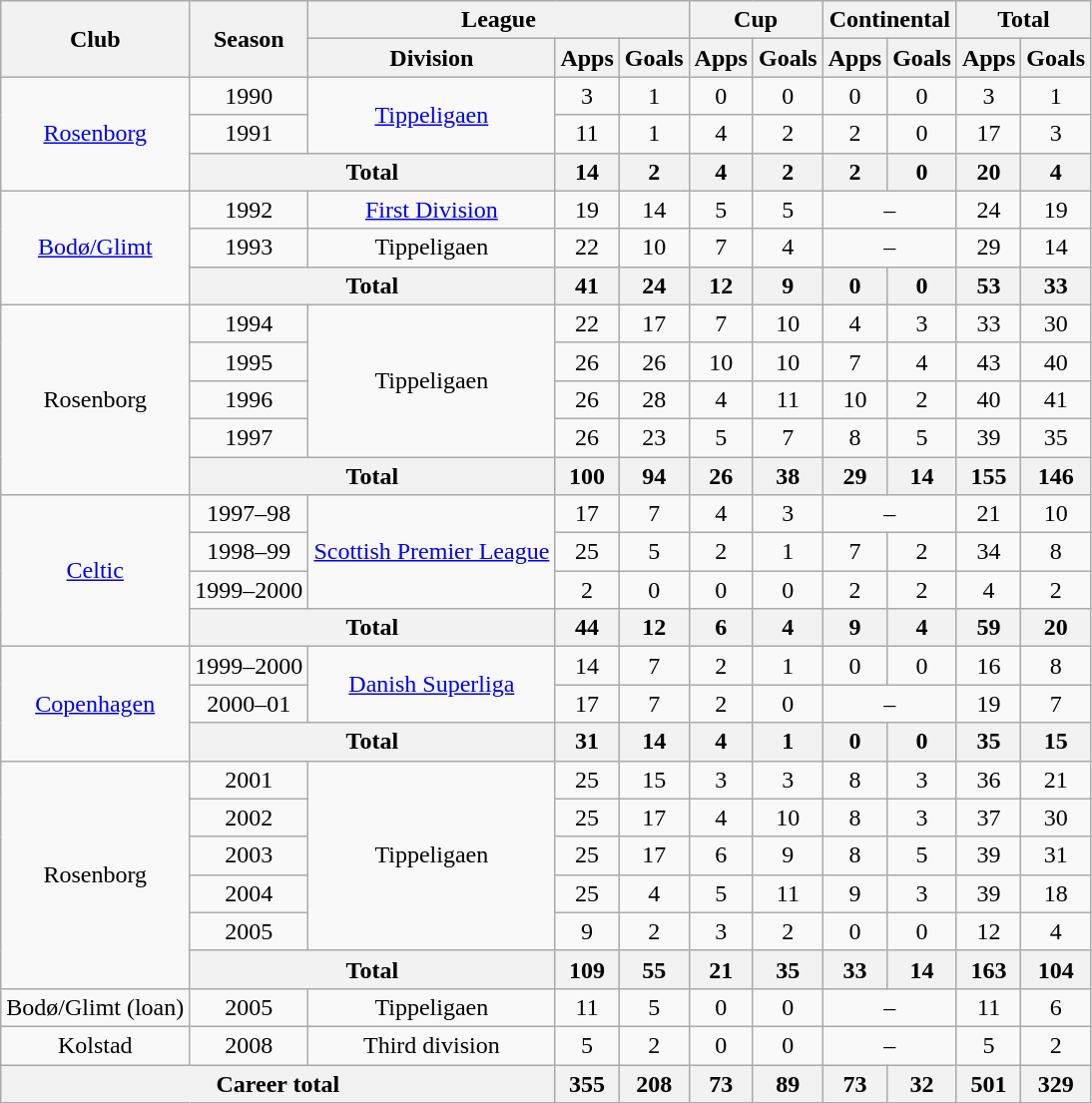<table class="wikitable" style="text-align:center">
<tr>
<th rowspan="2">Club</th>
<th rowspan="2">Season</th>
<th colspan="3">League</th>
<th colspan="2">Cup</th>
<th colspan="2">Continental</th>
<th colspan="2">Total</th>
</tr>
<tr>
<th>Division</th>
<th>Apps</th>
<th>Goals</th>
<th>Apps</th>
<th>Goals</th>
<th>Apps</th>
<th>Goals</th>
<th>Apps</th>
<th>Goals</th>
</tr>
<tr>
<td rowspan="3"><a href='#'>Rosenborg</a></td>
<td>1990</td>
<td rowspan="2"><a href='#'>Tippeligaen</a></td>
<td>3</td>
<td>1</td>
<td>0</td>
<td>0</td>
<td>0</td>
<td>0</td>
<td>3</td>
<td>1</td>
</tr>
<tr>
<td>1991</td>
<td>11</td>
<td>1</td>
<td>4</td>
<td>2</td>
<td>2</td>
<td>0</td>
<td>17</td>
<td>3</td>
</tr>
<tr>
<th colspan="2">Total</th>
<th>14</th>
<th>2</th>
<th>4</th>
<th>2</th>
<th>2</th>
<th>0</th>
<th>20</th>
<th>4</th>
</tr>
<tr>
<td rowspan="3"><a href='#'>Bodø/Glimt</a></td>
<td>1992</td>
<td><a href='#'>First Division</a></td>
<td>19</td>
<td>14</td>
<td>5</td>
<td>5</td>
<td colspan="2">–</td>
<td>24</td>
<td>19</td>
</tr>
<tr>
<td>1993</td>
<td>Tippeligaen</td>
<td>22</td>
<td>10</td>
<td>7</td>
<td>4</td>
<td colspan="2">–</td>
<td>29</td>
<td>14</td>
</tr>
<tr>
<th colspan="2">Total</th>
<th>41</th>
<th>24</th>
<th>12</th>
<th>9</th>
<th>0</th>
<th>0</th>
<th>53</th>
<th>33</th>
</tr>
<tr>
<td rowspan="5">Rosenborg</td>
<td>1994</td>
<td rowspan="4">Tippeligaen</td>
<td>22</td>
<td>17</td>
<td>7</td>
<td>10</td>
<td>4</td>
<td>3</td>
<td>33</td>
<td>30</td>
</tr>
<tr>
<td>1995</td>
<td>26</td>
<td>26</td>
<td>10</td>
<td>10</td>
<td>7</td>
<td>4</td>
<td>43</td>
<td>40</td>
</tr>
<tr>
<td>1996</td>
<td>26</td>
<td>28</td>
<td>4</td>
<td>11</td>
<td>10</td>
<td>2</td>
<td>40</td>
<td>41</td>
</tr>
<tr>
<td>1997</td>
<td>26</td>
<td>23</td>
<td>5</td>
<td>7</td>
<td>8</td>
<td>5</td>
<td>39</td>
<td>35</td>
</tr>
<tr>
<th colspan="2">Total</th>
<th>100</th>
<th>94</th>
<th>26</th>
<th>38</th>
<th>29</th>
<th>14</th>
<th>155</th>
<th>146</th>
</tr>
<tr>
<td rowspan="4"><a href='#'>Celtic</a></td>
<td>1997–98</td>
<td rowspan="3"><a href='#'>Scottish Premier League</a></td>
<td>17</td>
<td>7</td>
<td>4</td>
<td>3</td>
<td colspan="2">–</td>
<td>21</td>
<td>10</td>
</tr>
<tr>
<td>1998–99</td>
<td>25</td>
<td>5</td>
<td>2</td>
<td>1</td>
<td>7</td>
<td>2</td>
<td>34</td>
<td>8</td>
</tr>
<tr>
<td>1999–2000</td>
<td>2</td>
<td>0</td>
<td>0</td>
<td>0</td>
<td>2</td>
<td>2</td>
<td>4</td>
<td>2</td>
</tr>
<tr>
<th colspan="2">Total</th>
<th>44</th>
<th>12</th>
<th>6</th>
<th>4</th>
<th>9</th>
<th>4</th>
<th>59</th>
<th>20</th>
</tr>
<tr>
<td rowspan="3"><a href='#'>Copenhagen</a></td>
<td>1999–2000</td>
<td rowspan="2"><a href='#'>Danish Superliga</a></td>
<td>14</td>
<td>7</td>
<td>2</td>
<td>1</td>
<td>0</td>
<td>0</td>
<td>16</td>
<td>8</td>
</tr>
<tr>
<td>2000–01</td>
<td>17</td>
<td>7</td>
<td>2</td>
<td>0</td>
<td colspan="2">–</td>
<td>19</td>
<td>7</td>
</tr>
<tr>
<th colspan="2">Total</th>
<th>31</th>
<th>14</th>
<th>4</th>
<th>1</th>
<th>0</th>
<th>0</th>
<th>35</th>
<th>15</th>
</tr>
<tr>
<td rowspan="6">Rosenborg</td>
<td>2001</td>
<td rowspan="5">Tippeligaen</td>
<td>25</td>
<td>15</td>
<td>3</td>
<td>3</td>
<td>8</td>
<td>3</td>
<td>36</td>
<td>21</td>
</tr>
<tr>
<td>2002</td>
<td>25</td>
<td>17</td>
<td>4</td>
<td>10</td>
<td>8</td>
<td>3</td>
<td>37</td>
<td>30</td>
</tr>
<tr>
<td>2003</td>
<td>25</td>
<td>17</td>
<td>6</td>
<td>9</td>
<td>8</td>
<td>5</td>
<td>39</td>
<td>31</td>
</tr>
<tr>
<td>2004</td>
<td>25</td>
<td>4</td>
<td>5</td>
<td>11</td>
<td>9</td>
<td>3</td>
<td>39</td>
<td>18</td>
</tr>
<tr>
<td>2005</td>
<td>9</td>
<td>2</td>
<td>3</td>
<td>2</td>
<td>0</td>
<td>0</td>
<td>12</td>
<td>4</td>
</tr>
<tr>
<th colspan="2">Total</th>
<th>109</th>
<th>55</th>
<th>21</th>
<th>35</th>
<th>33</th>
<th>14</th>
<th>163</th>
<th>104</th>
</tr>
<tr>
<td>Bodø/Glimt (loan)</td>
<td>2005</td>
<td>Tippeligaen</td>
<td>11</td>
<td>5</td>
<td>0</td>
<td>0</td>
<td colspan="2">–</td>
<td>11</td>
<td>6</td>
</tr>
<tr>
<td>Kolstad</td>
<td>2008</td>
<td>Third division</td>
<td>5</td>
<td>2</td>
<td>0</td>
<td>0</td>
<td colspan="2">–</td>
<td>5</td>
<td>2</td>
</tr>
<tr>
<th colspan="3">Career total</th>
<th>355</th>
<th>208</th>
<th>73</th>
<th>89</th>
<th>73</th>
<th>32</th>
<th>501</th>
<th>329</th>
</tr>
</table>
